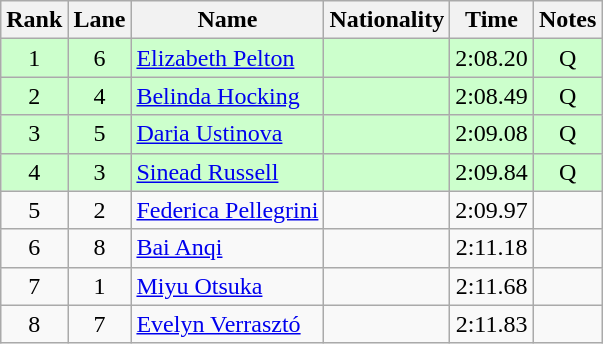<table class="wikitable sortable" style="text-align:center">
<tr>
<th>Rank</th>
<th>Lane</th>
<th>Name</th>
<th>Nationality</th>
<th>Time</th>
<th>Notes</th>
</tr>
<tr bgcolor=ccffcc>
<td>1</td>
<td>6</td>
<td align=left><a href='#'>Elizabeth Pelton</a></td>
<td align=left></td>
<td>2:08.20</td>
<td>Q</td>
</tr>
<tr bgcolor=ccffcc>
<td>2</td>
<td>4</td>
<td align=left><a href='#'>Belinda Hocking</a></td>
<td align=left></td>
<td>2:08.49</td>
<td>Q</td>
</tr>
<tr bgcolor=ccffcc>
<td>3</td>
<td>5</td>
<td align=left><a href='#'>Daria Ustinova</a></td>
<td align=left></td>
<td>2:09.08</td>
<td>Q</td>
</tr>
<tr bgcolor=ccffcc>
<td>4</td>
<td>3</td>
<td align=left><a href='#'>Sinead Russell</a></td>
<td align=left></td>
<td>2:09.84</td>
<td>Q</td>
</tr>
<tr>
<td>5</td>
<td>2</td>
<td align=left><a href='#'>Federica Pellegrini</a></td>
<td align=left></td>
<td>2:09.97</td>
<td></td>
</tr>
<tr>
<td>6</td>
<td>8</td>
<td align=left><a href='#'>Bai Anqi</a></td>
<td align=left></td>
<td>2:11.18</td>
<td></td>
</tr>
<tr>
<td>7</td>
<td>1</td>
<td align=left><a href='#'>Miyu Otsuka</a></td>
<td align=left></td>
<td>2:11.68</td>
<td></td>
</tr>
<tr>
<td>8</td>
<td>7</td>
<td align=left><a href='#'>Evelyn Verrasztó</a></td>
<td align=left></td>
<td>2:11.83</td>
<td></td>
</tr>
</table>
